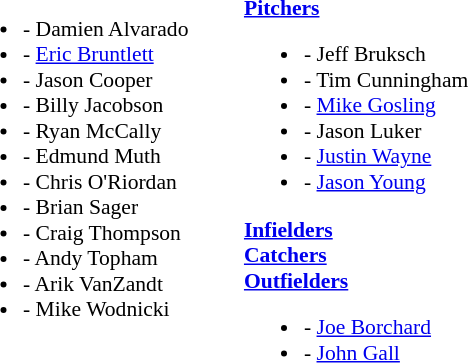<table class="toccolours" style="border-collapse:collapse; font-size:90%;">
<tr>
<td colspan="15" style=></td>
</tr>
<tr>
<td width="33"> </td>
<td valign="top"><br><ul><li>- Damien Alvarado</li><li>- <a href='#'>Eric Bruntlett</a></li><li>- Jason Cooper</li><li>- Billy Jacobson</li><li>- Ryan McCally</li><li>- Edmund Muth</li><li>- Chris O'Riordan</li><li>- Brian Sager</li><li>- Craig Thompson</li><li>- Andy Topham</li><li>- Arik VanZandt</li><li>- Mike Wodnicki</li></ul></td>
<td width="33"> </td>
<td valign="top"><br><strong><a href='#'>Pitchers</a></strong><ul><li>- Jeff Bruksch</li><li>- Tim Cunningham</li><li>- <a href='#'>Mike Gosling</a></li><li>- Jason Luker</li><li>- <a href='#'>Justin Wayne</a></li><li>- <a href='#'>Jason Young</a></li></ul><strong><a href='#'>Infielders</a></strong><br><strong><a href='#'>Catchers</a></strong><br><strong><a href='#'>Outfielders</a></strong><ul><li>- <a href='#'>Joe Borchard</a></li><li>- <a href='#'>John Gall</a></li></ul></td>
</tr>
</table>
